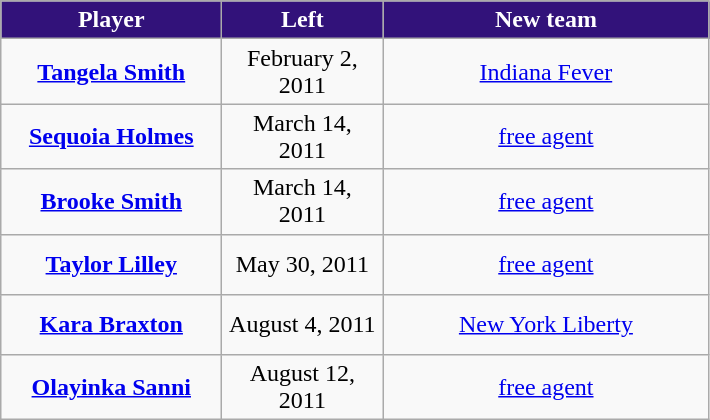<table class="wikitable" style="text-align: center">
<tr align="center"  bgcolor="#dddddd">
<td style="background:#32127A;color:white; width:140px"><strong>Player</strong></td>
<td style="background:#32127A;color:white; width:100px"><strong>Left</strong></td>
<td style="background:#32127A;color:white; width:210px"><strong>New team</strong></td>
</tr>
<tr style="height:40px">
<td><strong><a href='#'>Tangela Smith</a></strong></td>
<td>February 2, 2011</td>
<td><a href='#'>Indiana Fever</a></td>
</tr>
<tr style="height:40px">
<td><strong><a href='#'>Sequoia Holmes</a></strong></td>
<td>March 14, 2011</td>
<td><a href='#'>free agent</a></td>
</tr>
<tr style="height:40px">
<td><strong><a href='#'>Brooke Smith</a></strong></td>
<td>March 14, 2011</td>
<td><a href='#'>free agent</a></td>
</tr>
<tr style="height:40px">
<td><strong><a href='#'>Taylor Lilley</a></strong></td>
<td>May 30, 2011</td>
<td><a href='#'>free agent</a></td>
</tr>
<tr style="height:40px">
<td><strong><a href='#'>Kara Braxton</a></strong></td>
<td>August 4, 2011</td>
<td><a href='#'>New York Liberty</a></td>
</tr>
<tr style="height:40px">
<td><strong><a href='#'>Olayinka Sanni</a></strong></td>
<td>August 12, 2011</td>
<td><a href='#'>free agent</a></td>
</tr>
</table>
